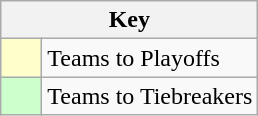<table class="wikitable" style="text-align: center;">
<tr>
<th colspan=2>Key</th>
</tr>
<tr>
<td style="background:#ffffcc; width:20px;"></td>
<td align=left>Teams to Playoffs</td>
</tr>
<tr>
<td style="background:#ccffcc; width:20px;"></td>
<td align=left>Teams to Tiebreakers</td>
</tr>
</table>
